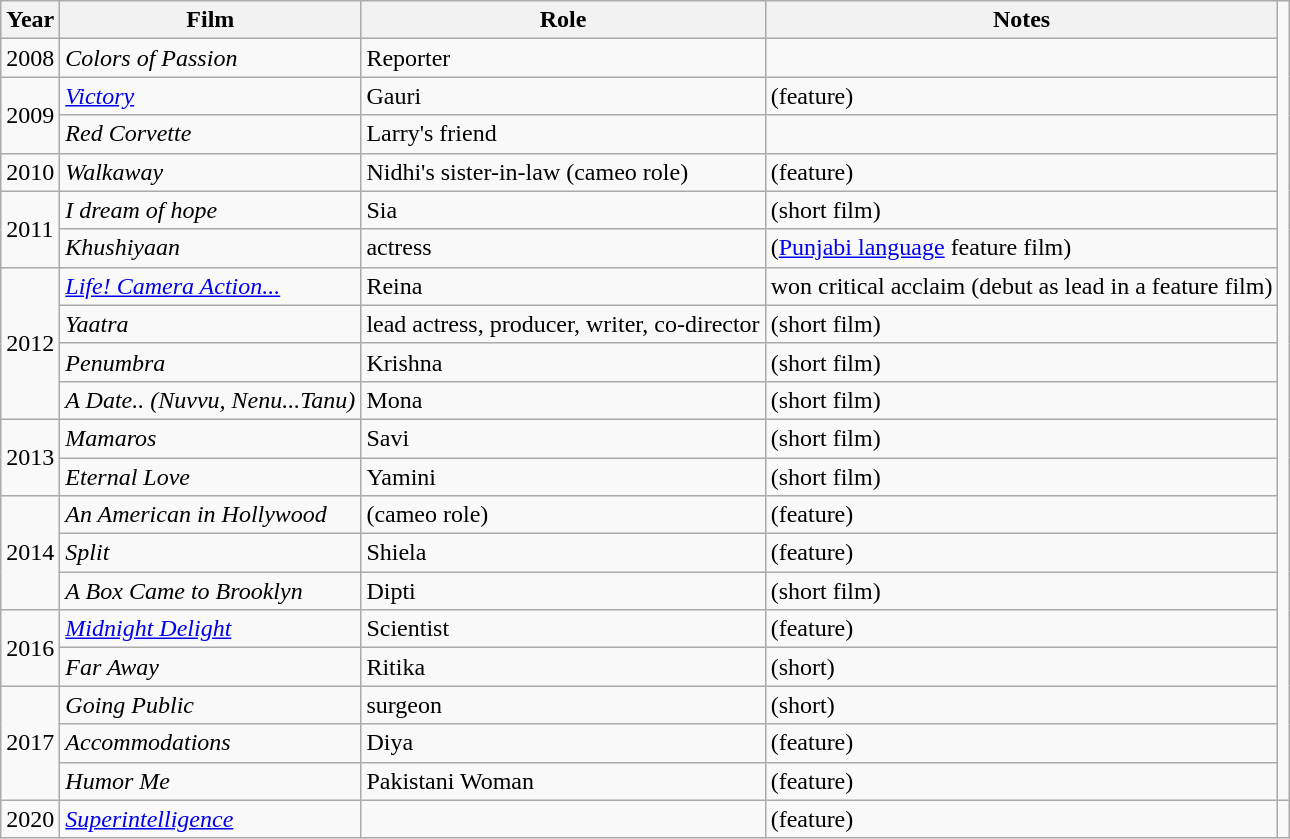<table class="wikitable sortable">
<tr>
<th>Year</th>
<th>Film</th>
<th>Role</th>
<th>Notes</th>
</tr>
<tr>
<td>2008</td>
<td><em>Colors of Passion</em></td>
<td>Reporter</td>
<td></td>
</tr>
<tr>
<td rowspan="2">2009</td>
<td><em><a href='#'>Victory</a></em></td>
<td>Gauri</td>
<td>(feature)</td>
</tr>
<tr>
<td><em>Red Corvette</em></td>
<td>Larry's friend</td>
<td></td>
</tr>
<tr>
<td>2010</td>
<td><em>Walkaway</em></td>
<td>Nidhi's sister-in-law (cameo role)</td>
<td>(feature)</td>
</tr>
<tr>
<td rowspan="2">2011</td>
<td><em>I dream of hope</em></td>
<td>Sia</td>
<td>(short film)</td>
</tr>
<tr>
<td><em>Khushiyaan</em></td>
<td>actress</td>
<td>(<a href='#'>Punjabi language</a> feature film)</td>
</tr>
<tr>
<td rowspan="4">2012</td>
<td><em><a href='#'>Life! Camera Action...</a></em></td>
<td>Reina</td>
<td>won critical acclaim (debut as lead in a feature film)</td>
</tr>
<tr>
<td><em>Yaatra</em></td>
<td>lead actress, producer, writer, co-director</td>
<td>(short film)</td>
</tr>
<tr>
<td><em>Penumbra</em></td>
<td>Krishna</td>
<td>(short film)</td>
</tr>
<tr>
<td><em>A Date.. (Nuvvu, Nenu...Tanu)</em></td>
<td>Mona</td>
<td>(short film)</td>
</tr>
<tr>
<td rowspan="2">2013</td>
<td><em>Mamaros</em></td>
<td>Savi</td>
<td>(short film)</td>
</tr>
<tr>
<td><em>Eternal Love</em></td>
<td>Yamini</td>
<td>(short film)</td>
</tr>
<tr>
<td rowspan="3">2014</td>
<td><em>An American in Hollywood</em></td>
<td>(cameo role)</td>
<td>(feature)</td>
</tr>
<tr>
<td><em>Split</em></td>
<td>Shiela</td>
<td>(feature)</td>
</tr>
<tr>
<td><em>A Box Came to Brooklyn</em></td>
<td>Dipti</td>
<td>(short film)</td>
</tr>
<tr>
<td rowspan="2">2016</td>
<td><em><a href='#'>Midnight Delight</a></em></td>
<td>Scientist</td>
<td>(feature)</td>
</tr>
<tr>
<td><em>Far Away</em></td>
<td>Ritika</td>
<td>(short)</td>
</tr>
<tr>
<td rowspan="3">2017</td>
<td><em>Going Public</em></td>
<td>surgeon</td>
<td>(short)</td>
</tr>
<tr>
<td><em>Accommodations</em></td>
<td>Diya</td>
<td>(feature)</td>
</tr>
<tr>
<td><em>Humor Me</em></td>
<td>Pakistani Woman</td>
<td>(feature)</td>
</tr>
<tr>
<td>2020</td>
<td><em><a href='#'>Superintelligence</a></em></td>
<td></td>
<td>(feature)</td>
<td></td>
</tr>
</table>
